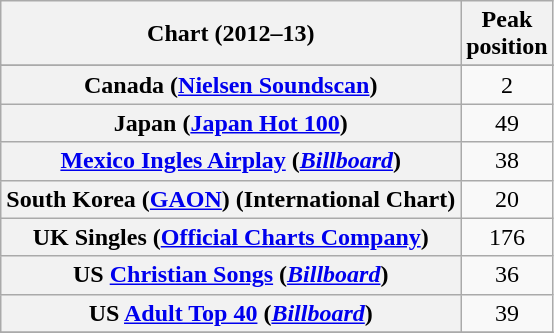<table class="wikitable sortable plainrowheaders" style="text-align:center">
<tr>
<th scope="col">Chart (2012–13)</th>
<th scope="col">Peak<br>position</th>
</tr>
<tr>
</tr>
<tr>
<th scope="row">Canada (<a href='#'>Nielsen Soundscan</a>)</th>
<td>2</td>
</tr>
<tr>
<th scope="row">Japan (<a href='#'>Japan Hot 100</a>)</th>
<td>49</td>
</tr>
<tr>
<th scope="row"><a href='#'>Mexico Ingles Airplay</a> (<a href='#'><em>Billboard</em></a>)</th>
<td>38</td>
</tr>
<tr>
<th scope="row">South Korea (<a href='#'>GAON</a>) (International Chart)</th>
<td>20</td>
</tr>
<tr>
<th scope="row">UK Singles (<a href='#'>Official Charts Company</a>)</th>
<td>176</td>
</tr>
<tr>
<th scope="row">US <a href='#'>Christian Songs</a> (<em><a href='#'>Billboard</a></em>)</th>
<td>36</td>
</tr>
<tr>
<th scope="row">US <a href='#'>Adult Top 40</a> (<em><a href='#'>Billboard</a></em>)</th>
<td>39</td>
</tr>
<tr>
</tr>
</table>
